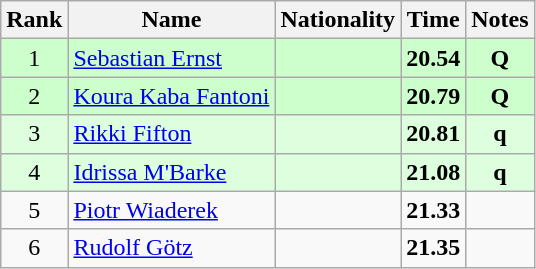<table class="wikitable sortable" style="text-align:center">
<tr>
<th>Rank</th>
<th>Name</th>
<th>Nationality</th>
<th>Time</th>
<th>Notes</th>
</tr>
<tr bgcolor=ccffcc>
<td>1</td>
<td align=left><a href='#'>Sebastian Ernst</a></td>
<td align=left></td>
<td><strong>20.54</strong></td>
<td><strong>Q</strong></td>
</tr>
<tr bgcolor=ccffcc>
<td>2</td>
<td align=left><a href='#'>Koura Kaba Fantoni</a></td>
<td align=left></td>
<td><strong>20.79</strong></td>
<td><strong>Q</strong></td>
</tr>
<tr bgcolor=ddffdd>
<td>3</td>
<td align=left><a href='#'>Rikki Fifton</a></td>
<td align=left></td>
<td><strong>20.81</strong></td>
<td><strong>q</strong></td>
</tr>
<tr bgcolor=ddffdd>
<td>4</td>
<td align=left><a href='#'>Idrissa M'Barke</a></td>
<td align=left></td>
<td><strong>21.08</strong></td>
<td><strong>q</strong></td>
</tr>
<tr>
<td>5</td>
<td align=left><a href='#'>Piotr Wiaderek</a></td>
<td align=left></td>
<td><strong>21.33</strong></td>
<td></td>
</tr>
<tr>
<td>6</td>
<td align=left><a href='#'>Rudolf Götz</a></td>
<td align=left></td>
<td><strong>21.35</strong></td>
<td></td>
</tr>
</table>
